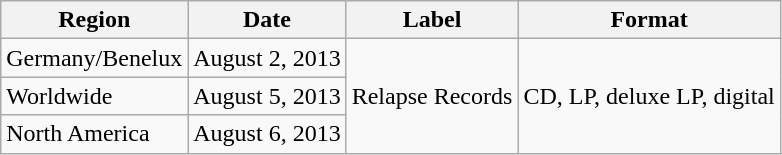<table class="wikitable">
<tr>
<th>Region</th>
<th>Date</th>
<th>Label</th>
<th>Format</th>
</tr>
<tr>
<td>Germany/Benelux</td>
<td>August 2, 2013</td>
<td rowspan="3">Relapse Records</td>
<td rowspan="3">CD, LP, deluxe LP, digital</td>
</tr>
<tr>
<td>Worldwide</td>
<td>August 5, 2013</td>
</tr>
<tr>
<td>North America</td>
<td>August 6, 2013</td>
</tr>
</table>
